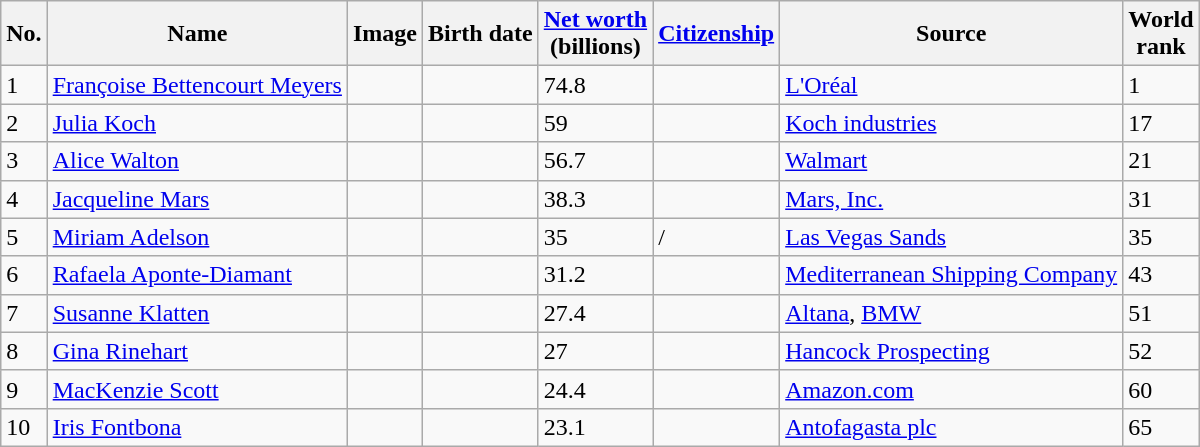<table class="wikitable sortable">
<tr>
<th>No.</th>
<th>Name</th>
<th>Image</th>
<th>Birth date</th>
<th><a href='#'>Net worth</a> <br>(billions)</th>
<th><a href='#'>Citizenship</a></th>
<th>Source</th>
<th>World<br>rank</th>
</tr>
<tr>
<td> 1</td>
<td><a href='#'>Françoise Bettencourt Meyers</a></td>
<td></td>
<td></td>
<td> 74.8</td>
<td></td>
<td><a href='#'>L'Oréal</a></td>
<td> 1</td>
</tr>
<tr>
<td> 2</td>
<td><a href='#'>Julia Koch</a></td>
<td></td>
<td></td>
<td> 59</td>
<td></td>
<td><a href='#'>Koch industries</a></td>
<td> 17</td>
</tr>
<tr>
<td> 3</td>
<td><a href='#'>Alice Walton</a></td>
<td></td>
<td></td>
<td> 56.7</td>
<td></td>
<td><a href='#'>Walmart</a></td>
<td> 21</td>
</tr>
<tr>
<td> 4</td>
<td><a href='#'>Jacqueline Mars</a></td>
<td></td>
<td></td>
<td> 38.3</td>
<td></td>
<td><a href='#'>Mars, Inc.</a></td>
<td> 31</td>
</tr>
<tr>
<td> 5</td>
<td><a href='#'>Miriam Adelson</a></td>
<td></td>
<td></td>
<td> 35</td>
<td> / </td>
<td><a href='#'>Las Vegas Sands</a></td>
<td> 35</td>
</tr>
<tr>
<td> 6</td>
<td><a href='#'>Rafaela Aponte-Diamant</a></td>
<td></td>
<td></td>
<td> 31.2</td>
<td></td>
<td><a href='#'>Mediterranean Shipping Company</a></td>
<td> 43</td>
</tr>
<tr>
<td> 7</td>
<td><a href='#'>Susanne Klatten</a></td>
<td></td>
<td></td>
<td> 27.4</td>
<td></td>
<td><a href='#'>Altana</a>, <a href='#'>BMW</a></td>
<td> 51</td>
</tr>
<tr>
<td> 8</td>
<td><a href='#'>Gina Rinehart</a></td>
<td></td>
<td></td>
<td> 27</td>
<td></td>
<td><a href='#'>Hancock Prospecting</a></td>
<td> 52</td>
</tr>
<tr>
<td> 9</td>
<td><a href='#'>MacKenzie Scott</a></td>
<td></td>
<td></td>
<td> 24.4</td>
<td></td>
<td><a href='#'>Amazon.com</a></td>
<td> 60</td>
</tr>
<tr>
<td> 10</td>
<td><a href='#'>Iris Fontbona</a></td>
<td></td>
<td></td>
<td> 23.1</td>
<td></td>
<td><a href='#'>Antofagasta plc</a></td>
<td> 65</td>
</tr>
</table>
